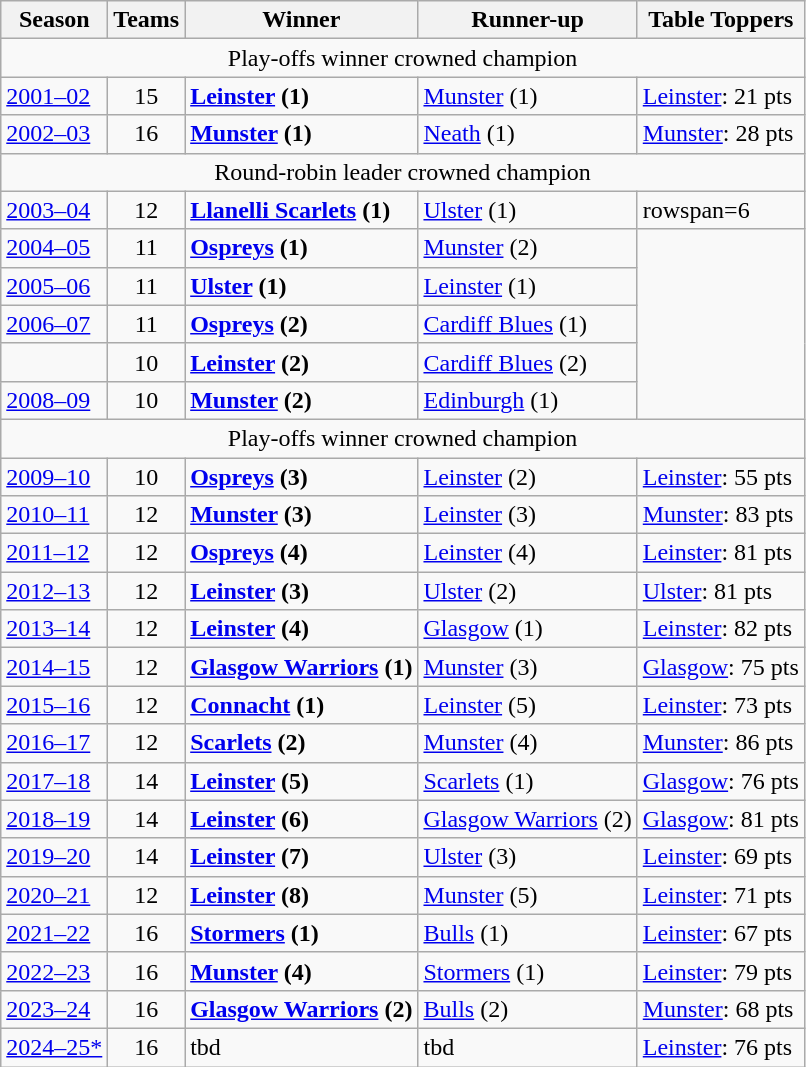<table class="wikitable">
<tr>
<th>Season</th>
<th>Teams</th>
<th>Winner</th>
<th>Runner-up</th>
<th>Table Toppers</th>
</tr>
<tr>
<td colspan="5" style="text-align:center">Play-offs winner crowned champion</td>
</tr>
<tr>
<td><a href='#'>2001–02</a></td>
<td align=center>15</td>
<td><strong> <a href='#'>Leinster</a> (1)</strong></td>
<td> <a href='#'>Munster</a> (1)</td>
<td> <a href='#'>Leinster</a>: 21 pts</td>
</tr>
<tr>
<td><a href='#'>2002–03</a></td>
<td align=center>16</td>
<td><strong>  <a href='#'>Munster</a> (1)</strong></td>
<td> <a href='#'>Neath</a> (1)</td>
<td> <a href='#'>Munster</a>: 28 pts</td>
</tr>
<tr>
<td colspan="5" style="text-align:center">Round-robin leader crowned champion</td>
</tr>
<tr>
<td><a href='#'>2003–04</a></td>
<td align=center>12</td>
<td><strong> <a href='#'>Llanelli Scarlets</a> (1)</strong></td>
<td> <a href='#'>Ulster</a> (1)</td>
<td>rowspan=6 </td>
</tr>
<tr>
<td><a href='#'>2004–05</a></td>
<td align=center>11</td>
<td><strong>  <a href='#'>Ospreys</a> (1)</strong></td>
<td> <a href='#'>Munster</a> (2)</td>
</tr>
<tr>
<td><a href='#'>2005–06</a></td>
<td align=center>11</td>
<td><strong> <a href='#'>Ulster</a> (1)</strong></td>
<td> <a href='#'>Leinster</a> (1)</td>
</tr>
<tr>
<td><a href='#'>2006–07</a></td>
<td align=center>11</td>
<td><strong> <a href='#'>Ospreys</a> (2)</strong></td>
<td> <a href='#'>Cardiff Blues</a> (1)</td>
</tr>
<tr>
<td></td>
<td align=center>10</td>
<td><strong>  <a href='#'>Leinster</a> (2)</strong></td>
<td> <a href='#'>Cardiff Blues</a> (2)</td>
</tr>
<tr>
<td><a href='#'>2008–09</a></td>
<td align=center>10</td>
<td><strong> <a href='#'>Munster</a> (2)</strong></td>
<td> <a href='#'>Edinburgh</a> (1)</td>
</tr>
<tr>
<td colspan="5" style="text-align:center">Play-offs winner crowned champion</td>
</tr>
<tr>
<td><a href='#'>2009–10</a></td>
<td align=center>10</td>
<td><strong> <a href='#'>Ospreys</a> (3)</strong></td>
<td> <a href='#'>Leinster</a> (2)</td>
<td> <a href='#'>Leinster</a>: 55 pts</td>
</tr>
<tr>
<td><a href='#'>2010–11</a></td>
<td align=center>12</td>
<td><strong> <a href='#'>Munster</a> (3)</strong></td>
<td> <a href='#'>Leinster</a> (3)</td>
<td> <a href='#'>Munster</a>: 83 pts</td>
</tr>
<tr>
<td><a href='#'>2011–12</a></td>
<td align=center>12</td>
<td><strong> <a href='#'>Ospreys</a> (4)</strong></td>
<td> <a href='#'>Leinster</a> (4)</td>
<td> <a href='#'>Leinster</a>: 81 pts</td>
</tr>
<tr>
<td><a href='#'>2012–13</a></td>
<td align=center>12</td>
<td><strong> <a href='#'>Leinster</a> (3)</strong></td>
<td> <a href='#'>Ulster</a> (2)</td>
<td> <a href='#'>Ulster</a>: 81 pts</td>
</tr>
<tr>
<td><a href='#'>2013–14</a></td>
<td align=center>12</td>
<td><strong> <a href='#'>Leinster</a> (4)</strong></td>
<td> <a href='#'>Glasgow</a> (1)</td>
<td> <a href='#'>Leinster</a>: 82 pts</td>
</tr>
<tr>
<td><a href='#'>2014–15</a></td>
<td align=center>12</td>
<td><strong> <a href='#'>Glasgow Warriors</a> (1)</strong></td>
<td> <a href='#'>Munster</a> (3)</td>
<td> <a href='#'>Glasgow</a>: 75 pts</td>
</tr>
<tr>
<td><a href='#'>2015–16</a></td>
<td align=center>12</td>
<td><strong> <a href='#'>Connacht</a> (1)</strong></td>
<td> <a href='#'>Leinster</a> (5)</td>
<td> <a href='#'>Leinster</a>: 73 pts</td>
</tr>
<tr>
<td><a href='#'>2016–17</a></td>
<td align=center>12</td>
<td><strong> <a href='#'>Scarlets</a> (2)</strong></td>
<td> <a href='#'>Munster</a> (4)</td>
<td> <a href='#'>Munster</a>: 86 pts</td>
</tr>
<tr>
<td><a href='#'>2017–18</a></td>
<td align=center>14</td>
<td><strong> <a href='#'>Leinster</a> (5)</strong></td>
<td> <a href='#'>Scarlets</a> (1)</td>
<td> <a href='#'>Glasgow</a>: 76 pts</td>
</tr>
<tr>
<td><a href='#'>2018–19</a></td>
<td align=center>14</td>
<td><strong> <a href='#'>Leinster</a> (6)</strong></td>
<td> <a href='#'>Glasgow Warriors</a> (2)</td>
<td> <a href='#'>Glasgow</a>: 81 pts</td>
</tr>
<tr>
<td><a href='#'>2019–20</a></td>
<td align=center>14</td>
<td><strong> <a href='#'>Leinster</a> (7)</strong></td>
<td> <a href='#'>Ulster</a> (3)</td>
<td> <a href='#'>Leinster</a>: 69 pts</td>
</tr>
<tr>
<td><a href='#'>2020–21</a></td>
<td align=center>12</td>
<td><strong> <a href='#'>Leinster</a> (8)</strong></td>
<td> <a href='#'>Munster</a> (5)</td>
<td> <a href='#'>Leinster</a>: 71 pts</td>
</tr>
<tr>
<td><a href='#'>2021–22</a></td>
<td align=center>16</td>
<td><strong>  <a href='#'>Stormers</a> (1) </strong></td>
<td> <a href='#'>Bulls</a> (1)</td>
<td> <a href='#'>Leinster</a>: 67 pts</td>
</tr>
<tr>
<td><a href='#'>2022–23</a></td>
<td align=center>16</td>
<td><strong>  <a href='#'>Munster</a> (4)</strong></td>
<td> <a href='#'>Stormers</a> (1)</td>
<td> <a href='#'>Leinster</a>: 79 pts</td>
</tr>
<tr>
<td><a href='#'>2023–24</a></td>
<td align=center>16</td>
<td><strong> <a href='#'>Glasgow Warriors</a> (2)</strong></td>
<td> <a href='#'>Bulls</a> (2)</td>
<td> <a href='#'>Munster</a>: 68 pts</td>
</tr>
<tr>
<td><a href='#'>2024–25*</a></td>
<td align=center>16</td>
<td>tbd</td>
<td>tbd</td>
<td> <a href='#'>Leinster</a>: 76 pts</td>
</tr>
</table>
